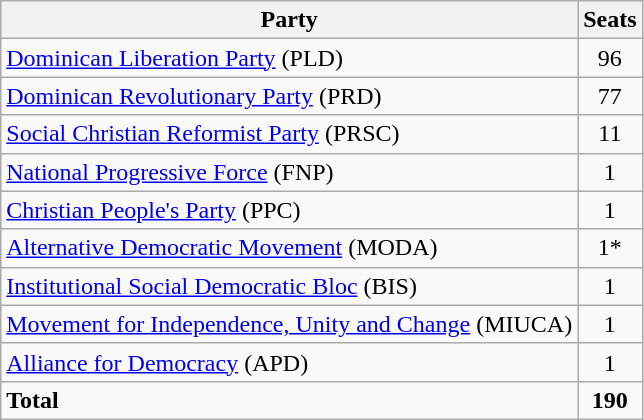<table class="wikitable" style="text-align:center;">
<tr>
<th>Party</th>
<th>Seats</th>
</tr>
<tr>
<td align="left"><a href='#'>Dominican Liberation Party</a> (PLD)</td>
<td>96</td>
</tr>
<tr>
<td align="left"><a href='#'>Dominican Revolutionary Party</a> (PRD)</td>
<td>77</td>
</tr>
<tr>
<td align="left"><a href='#'>Social Christian Reformist Party</a> (PRSC)</td>
<td>11</td>
</tr>
<tr>
<td align="left"><a href='#'>National Progressive Force</a> (FNP)</td>
<td>1</td>
</tr>
<tr>
<td align="left"><a href='#'>Christian People's Party</a> (PPC)</td>
<td>1</td>
</tr>
<tr>
<td align="left"><a href='#'>Alternative Democratic Movement</a> (MODA)</td>
<td>1*</td>
</tr>
<tr>
<td align="left"><a href='#'>Institutional Social Democratic Bloc</a> (BIS)</td>
<td>1</td>
</tr>
<tr>
<td align="left"><a href='#'>Movement for Independence, Unity and Change</a> (MIUCA)</td>
<td>1</td>
</tr>
<tr>
<td align="left"><a href='#'>Alliance for Democracy</a> (APD)</td>
<td>1</td>
</tr>
<tr>
<td align="left"><strong>Total</strong></td>
<td><strong>190</strong></td>
</tr>
</table>
